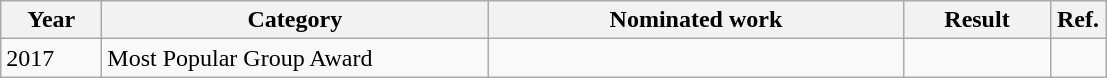<table class="wikitable">
<tr>
<th width=60>Year</th>
<th style="width:250px;">Category</th>
<th style="width:270px;">Nominated work</th>
<th width="90">Result</th>
<th width="30">Ref.</th>
</tr>
<tr>
<td>2017</td>
<td>Most Popular Group Award</td>
<td></td>
<td></td>
<td></td>
</tr>
</table>
